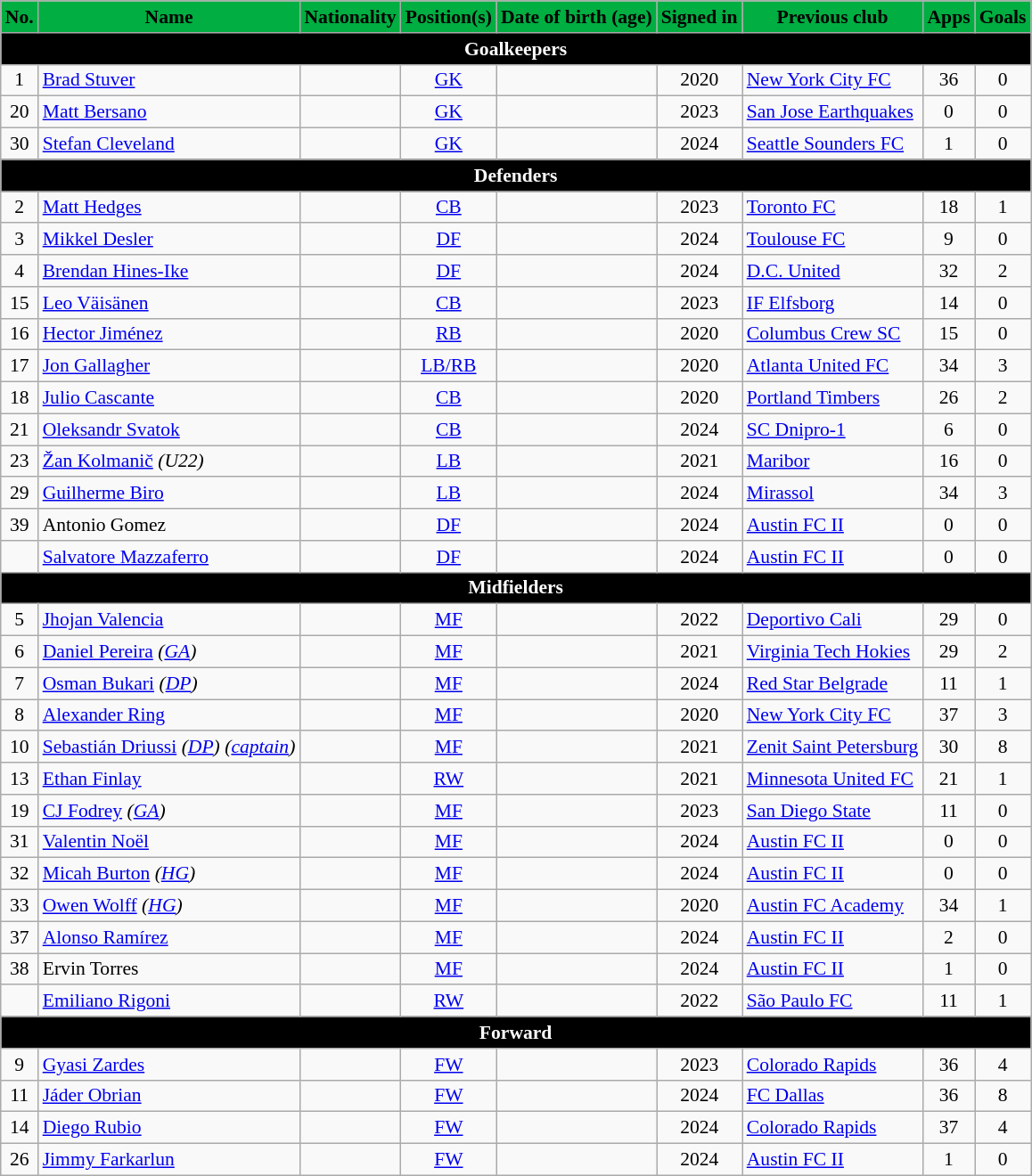<table class="wikitable" style="text-align:center; font-size:90%;">
<tr>
<th style="background:#00AE42; color:black; text-align:center;">No.</th>
<th style="background:#00AE42; color:black; text-align:center;">Name</th>
<th style="background:#00AE42; color:black; text-align:center;">Nationality</th>
<th style="background:#00AE42; color:black; text-align:center;">Position(s)</th>
<th style="background:#00AE42; color:black; text-align:center;">Date of birth (age)</th>
<th style="background:#00AE42; color:black; text-align:center;">Signed in</th>
<th style="background:#00AE42; color:black; text-align:center;">Previous club</th>
<th style="background:#00AE42; color:black; text-align:center;">Apps</th>
<th style="background:#00AE42; color:black; text-align:center;">Goals</th>
</tr>
<tr>
<th colspan=9 style="background:black; color:white; text-align:center;">Goalkeepers</th>
</tr>
<tr>
<td>1</td>
<td align="left"><a href='#'>Brad Stuver</a></td>
<td></td>
<td><a href='#'>GK</a></td>
<td></td>
<td>2020</td>
<td align="left"> <a href='#'>New York City FC</a></td>
<td>36</td>
<td>0</td>
</tr>
<tr>
<td>20</td>
<td align="left"><a href='#'>Matt Bersano</a></td>
<td></td>
<td><a href='#'>GK</a></td>
<td></td>
<td>2023</td>
<td align="left"> <a href='#'>San Jose Earthquakes</a></td>
<td>0</td>
<td>0</td>
</tr>
<tr>
<td>30</td>
<td align="left"><a href='#'>Stefan Cleveland</a></td>
<td></td>
<td><a href='#'>GK</a></td>
<td></td>
<td>2024</td>
<td align="left"> <a href='#'>Seattle Sounders FC</a></td>
<td>1</td>
<td>0</td>
</tr>
<tr>
<th colspan=9 style="background:black; color:white; text-align:center;">Defenders</th>
</tr>
<tr>
<td>2</td>
<td align="left"><a href='#'>Matt Hedges</a></td>
<td></td>
<td><a href='#'>CB</a></td>
<td></td>
<td>2023</td>
<td align="left"> <a href='#'>Toronto FC</a></td>
<td>18</td>
<td>1</td>
</tr>
<tr>
<td>3</td>
<td align="left"><a href='#'>Mikkel Desler</a></td>
<td></td>
<td><a href='#'>DF</a></td>
<td></td>
<td>2024</td>
<td align="left"> <a href='#'>Toulouse FC</a></td>
<td>9</td>
<td>0</td>
</tr>
<tr>
<td>4</td>
<td align="left"><a href='#'>Brendan Hines-Ike</a></td>
<td></td>
<td><a href='#'>DF</a></td>
<td></td>
<td>2024</td>
<td align="left"> <a href='#'>D.C. United</a></td>
<td>32</td>
<td>2</td>
</tr>
<tr>
<td>15</td>
<td align="left"><a href='#'>Leo Väisänen</a></td>
<td></td>
<td><a href='#'>CB</a></td>
<td></td>
<td>2023</td>
<td align="left"> <a href='#'>IF Elfsborg</a></td>
<td>14</td>
<td>0</td>
</tr>
<tr>
<td>16</td>
<td align="left"><a href='#'>Hector Jiménez</a></td>
<td></td>
<td><a href='#'>RB</a></td>
<td></td>
<td>2020</td>
<td align="left"> <a href='#'>Columbus Crew SC</a></td>
<td>15</td>
<td>0</td>
</tr>
<tr>
<td>17</td>
<td align="left"><a href='#'>Jon Gallagher</a></td>
<td></td>
<td><a href='#'>LB/RB</a></td>
<td></td>
<td>2020</td>
<td align="left"> <a href='#'>Atlanta United FC</a></td>
<td>34</td>
<td>3</td>
</tr>
<tr>
<td>18</td>
<td align="left"><a href='#'>Julio Cascante</a></td>
<td></td>
<td><a href='#'>CB</a></td>
<td></td>
<td>2020</td>
<td align="left"> <a href='#'>Portland Timbers</a></td>
<td>26</td>
<td>2</td>
</tr>
<tr>
<td>21</td>
<td align="left"><a href='#'>Oleksandr Svatok</a></td>
<td></td>
<td><a href='#'>CB</a></td>
<td></td>
<td>2024</td>
<td align="left"> <a href='#'>SC Dnipro-1</a></td>
<td>6</td>
<td>0</td>
</tr>
<tr>
<td>23</td>
<td align="left"><a href='#'>Žan Kolmanič</a> <em>(U22)</em> </td>
<td></td>
<td><a href='#'>LB</a></td>
<td></td>
<td>2021</td>
<td align="left"> <a href='#'>Maribor</a></td>
<td>16</td>
<td>0</td>
</tr>
<tr>
<td>29</td>
<td align="left"><a href='#'>Guilherme Biro</a></td>
<td></td>
<td><a href='#'>LB</a></td>
<td></td>
<td>2024</td>
<td align="left"> <a href='#'>Mirassol</a></td>
<td>34</td>
<td>3</td>
</tr>
<tr>
<td>39</td>
<td align="left">Antonio Gomez</td>
<td></td>
<td><a href='#'>DF</a></td>
<td></td>
<td>2024</td>
<td align="left"> <a href='#'>Austin FC II</a></td>
<td>0</td>
<td>0</td>
</tr>
<tr>
<td></td>
<td align="left"><a href='#'>Salvatore Mazzaferro</a></td>
<td></td>
<td><a href='#'>DF</a></td>
<td></td>
<td>2024</td>
<td align="left"> <a href='#'>Austin FC II</a></td>
<td>0</td>
<td>0</td>
</tr>
<tr>
<th colspan=9 style="background:black; color:white; text-align:center;">Midfielders</th>
</tr>
<tr>
<td>5</td>
<td align="left"><a href='#'>Jhojan Valencia</a></td>
<td></td>
<td><a href='#'>MF</a></td>
<td></td>
<td>2022</td>
<td align="left"> <a href='#'>Deportivo Cali</a></td>
<td>29</td>
<td>0</td>
</tr>
<tr>
<td>6</td>
<td align="left"><a href='#'>Daniel Pereira</a> <em>(<a href='#'>GA</a>)</em></td>
<td></td>
<td><a href='#'>MF</a></td>
<td></td>
<td>2021</td>
<td align="left"> <a href='#'>Virginia Tech Hokies</a></td>
<td>29</td>
<td>2</td>
</tr>
<tr>
<td>7</td>
<td align="left"><a href='#'>Osman Bukari</a> <em>(<a href='#'>DP</a>)</em></td>
<td></td>
<td><a href='#'>MF</a></td>
<td></td>
<td>2024</td>
<td align="left"> <a href='#'>Red Star Belgrade</a></td>
<td>11</td>
<td>1</td>
</tr>
<tr>
<td>8</td>
<td align="left"><a href='#'>Alexander Ring</a></td>
<td></td>
<td><a href='#'>MF</a></td>
<td></td>
<td>2020</td>
<td align="left"> <a href='#'>New York City FC</a></td>
<td>37</td>
<td>3</td>
</tr>
<tr>
<td>10</td>
<td align="left"><a href='#'>Sebastián Driussi</a> <em>(<a href='#'>DP</a>)</em> <em>(<a href='#'>captain</a>)</em></td>
<td></td>
<td><a href='#'>MF</a></td>
<td></td>
<td>2021</td>
<td align="left"> <a href='#'>Zenit Saint Petersburg</a></td>
<td>30</td>
<td>8</td>
</tr>
<tr>
<td>13</td>
<td align="left"><a href='#'>Ethan Finlay</a></td>
<td></td>
<td><a href='#'>RW</a></td>
<td></td>
<td>2021</td>
<td align="left"> <a href='#'>Minnesota United FC</a></td>
<td>21</td>
<td>1</td>
</tr>
<tr>
<td>19</td>
<td align="left"><a href='#'>CJ Fodrey</a> <em>(<a href='#'>GA</a>)</em></td>
<td></td>
<td><a href='#'>MF</a></td>
<td></td>
<td>2023</td>
<td align="left"> <a href='#'>San Diego State</a></td>
<td>11</td>
<td>0</td>
</tr>
<tr>
<td>31</td>
<td align="left"><a href='#'>Valentin Noël</a></td>
<td></td>
<td><a href='#'>MF</a></td>
<td></td>
<td>2024</td>
<td align="left"> <a href='#'>Austin FC II</a></td>
<td>0</td>
<td>0</td>
</tr>
<tr>
<td>32</td>
<td align="left"><a href='#'>Micah Burton</a> <em>(<a href='#'>HG</a>)</em></td>
<td></td>
<td><a href='#'>MF</a></td>
<td></td>
<td>2024</td>
<td align="left"> <a href='#'>Austin FC II</a></td>
<td>0</td>
<td>0</td>
</tr>
<tr>
<td>33</td>
<td align="left"><a href='#'>Owen Wolff</a> <em>(<a href='#'>HG</a>)</em></td>
<td></td>
<td><a href='#'>MF</a></td>
<td></td>
<td>2020</td>
<td align="left"> <a href='#'>Austin FC Academy</a></td>
<td>34</td>
<td>1</td>
</tr>
<tr>
<td>37</td>
<td align="left"><a href='#'>Alonso Ramírez</a></td>
<td></td>
<td><a href='#'>MF</a></td>
<td></td>
<td>2024</td>
<td align="left"> <a href='#'>Austin FC II</a></td>
<td>2</td>
<td>0</td>
</tr>
<tr>
<td>38</td>
<td align="left">Ervin Torres</td>
<td></td>
<td><a href='#'>MF</a></td>
<td></td>
<td>2024</td>
<td align="left"> <a href='#'>Austin FC II</a></td>
<td>1</td>
<td>0</td>
</tr>
<tr>
<td></td>
<td align="left"><a href='#'>Emiliano Rigoni</a></td>
<td></td>
<td><a href='#'>RW</a></td>
<td></td>
<td>2022</td>
<td align="left"> <a href='#'>São Paulo FC</a></td>
<td>11</td>
<td>1</td>
</tr>
<tr>
<th colspan=9 style="background:black; color:white; text-align:center;">Forward</th>
</tr>
<tr>
<td>9</td>
<td align="left"><a href='#'>Gyasi Zardes</a></td>
<td></td>
<td><a href='#'>FW</a></td>
<td></td>
<td>2023</td>
<td align="left"> <a href='#'>Colorado Rapids</a></td>
<td>36</td>
<td>4</td>
</tr>
<tr>
<td>11</td>
<td align="left"><a href='#'>Jáder Obrian</a></td>
<td></td>
<td><a href='#'>FW</a></td>
<td></td>
<td>2024</td>
<td align="left"> <a href='#'>FC Dallas</a></td>
<td>36</td>
<td>8</td>
</tr>
<tr>
<td>14</td>
<td align="left"><a href='#'>Diego Rubio</a></td>
<td></td>
<td><a href='#'>FW</a></td>
<td></td>
<td>2024</td>
<td align="left"> <a href='#'>Colorado Rapids</a></td>
<td>37</td>
<td>4</td>
</tr>
<tr>
<td>26</td>
<td align="left"><a href='#'>Jimmy Farkarlun</a></td>
<td></td>
<td><a href='#'>FW</a></td>
<td></td>
<td>2024</td>
<td align="left"> <a href='#'>Austin FC II</a></td>
<td>1</td>
<td>0</td>
</tr>
</table>
